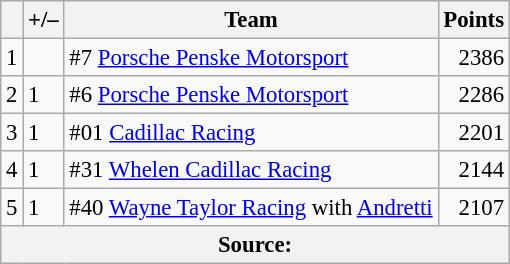<table class="wikitable" style="font-size: 95%;">
<tr>
<th scope="col"></th>
<th scope="col">+/–</th>
<th scope="col">Team</th>
<th scope="col">Points</th>
</tr>
<tr>
<td align=center>1</td>
<td align=left></td>
<td>#7 <a href='#'>Porsche Penske Motorsport</a></td>
<td align=right>2386</td>
</tr>
<tr>
<td align=center>2</td>
<td align=left> 1</td>
<td>#6 <a href='#'>Porsche Penske Motorsport</a></td>
<td align=right>2286</td>
</tr>
<tr>
<td align=center>3</td>
<td align=left> 1</td>
<td>#01 <a href='#'>Cadillac Racing</a></td>
<td align=right>2201</td>
</tr>
<tr>
<td align=center>4</td>
<td align="left"> 1</td>
<td>#31 <a href='#'>Whelen Cadillac Racing</a></td>
<td align=right>2144</td>
</tr>
<tr>
<td align=center>5</td>
<td align="left"> 1</td>
<td>#40 <a href='#'>Wayne Taylor Racing</a> with <a href='#'>Andretti</a></td>
<td align=right>2107</td>
</tr>
<tr>
<th colspan=5>Source:</th>
</tr>
</table>
